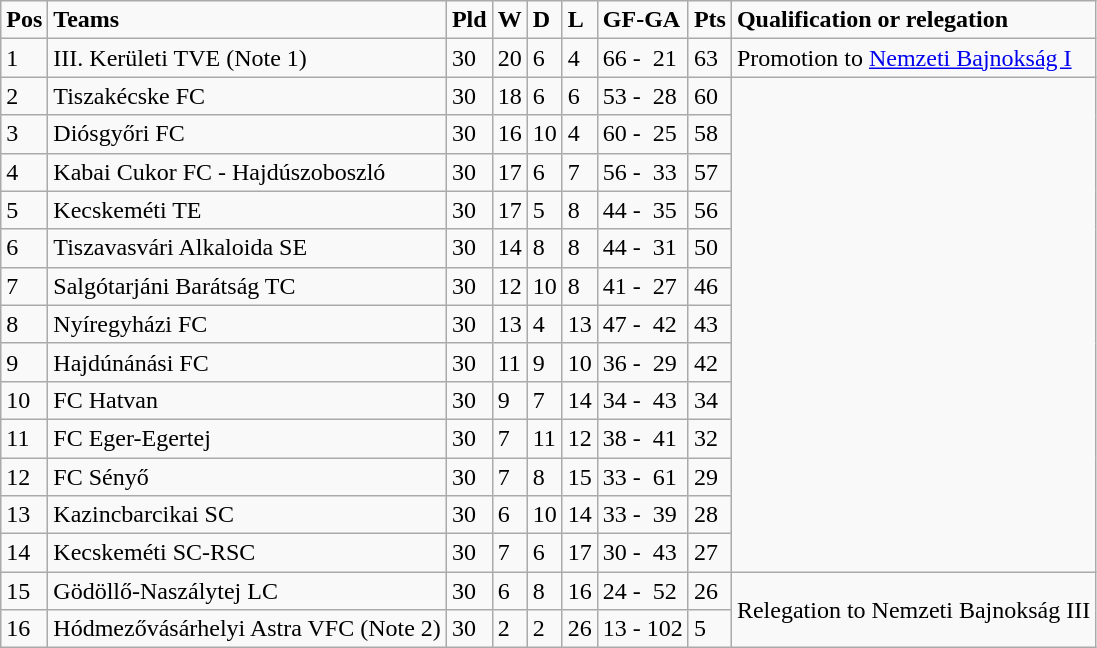<table class="wikitable">
<tr>
<td><strong>Pos</strong></td>
<td><strong>Teams</strong></td>
<td><strong>Pld</strong></td>
<td><strong>W</strong></td>
<td><strong>D</strong></td>
<td><strong>L</strong></td>
<td><strong>GF-GA</strong></td>
<td><strong>Pts</strong></td>
<td><strong>Qualification or relegation</strong></td>
</tr>
<tr>
<td>1</td>
<td>III. Kerületi TVE (Note 1)</td>
<td>30</td>
<td>20</td>
<td>6</td>
<td>4</td>
<td>66 -  21</td>
<td>63</td>
<td>Promotion to <a href='#'>Nemzeti Bajnokság I</a></td>
</tr>
<tr>
<td>2</td>
<td>Tiszakécske FC</td>
<td>30</td>
<td>18</td>
<td>6</td>
<td>6</td>
<td>53 -  28</td>
<td>60</td>
<td rowspan="13"></td>
</tr>
<tr>
<td>3</td>
<td>Diósgyőri FC</td>
<td>30</td>
<td>16</td>
<td>10</td>
<td>4</td>
<td>60 -  25</td>
<td>58</td>
</tr>
<tr>
<td>4</td>
<td>Kabai Cukor FC - Hajdúszoboszló</td>
<td>30</td>
<td>17</td>
<td>6</td>
<td>7</td>
<td>56 -  33</td>
<td>57</td>
</tr>
<tr>
<td>5</td>
<td>Kecskeméti TE</td>
<td>30</td>
<td>17</td>
<td>5</td>
<td>8</td>
<td>44 -  35</td>
<td>56</td>
</tr>
<tr>
<td>6</td>
<td>Tiszavasvári Alkaloida SE</td>
<td>30</td>
<td>14</td>
<td>8</td>
<td>8</td>
<td>44 -  31</td>
<td>50</td>
</tr>
<tr>
<td>7</td>
<td>Salgótarjáni Barátság TC</td>
<td>30</td>
<td>12</td>
<td>10</td>
<td>8</td>
<td>41 -  27</td>
<td>46</td>
</tr>
<tr>
<td>8</td>
<td>Nyíregyházi FC</td>
<td>30</td>
<td>13</td>
<td>4</td>
<td>13</td>
<td>47 -  42</td>
<td>43</td>
</tr>
<tr>
<td>9</td>
<td>Hajdúnánási FC</td>
<td>30</td>
<td>11</td>
<td>9</td>
<td>10</td>
<td>36 -  29</td>
<td>42</td>
</tr>
<tr>
<td>10</td>
<td>FC Hatvan</td>
<td>30</td>
<td>9</td>
<td>7</td>
<td>14</td>
<td>34 -  43</td>
<td>34</td>
</tr>
<tr>
<td>11</td>
<td>FC Eger-Egertej</td>
<td>30</td>
<td>7</td>
<td>11</td>
<td>12</td>
<td>38 -  41</td>
<td>32</td>
</tr>
<tr>
<td>12</td>
<td>FC Sényő</td>
<td>30</td>
<td>7</td>
<td>8</td>
<td>15</td>
<td>33 -  61</td>
<td>29</td>
</tr>
<tr>
<td>13</td>
<td>Kazincbarcikai SC</td>
<td>30</td>
<td>6</td>
<td>10</td>
<td>14</td>
<td>33 -  39</td>
<td>28</td>
</tr>
<tr>
<td>14</td>
<td>Kecskeméti SC-RSC</td>
<td>30</td>
<td>7</td>
<td>6</td>
<td>17</td>
<td>30 -  43</td>
<td>27</td>
</tr>
<tr>
<td>15</td>
<td>Gödöllő-Naszálytej LC</td>
<td>30</td>
<td>6</td>
<td>8</td>
<td>16</td>
<td>24 -  52</td>
<td>26</td>
<td rowspan="2">Relegation to Nemzeti Bajnokság III</td>
</tr>
<tr>
<td>16</td>
<td>Hódmezővásárhelyi Astra VFC (Note 2)</td>
<td>30</td>
<td>2</td>
<td>2</td>
<td>26</td>
<td>13 - 102</td>
<td>5</td>
</tr>
</table>
